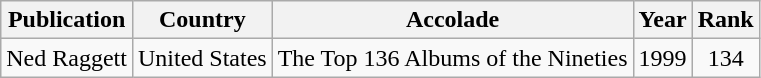<table class="wikitable">
<tr>
<th>Publication</th>
<th>Country</th>
<th>Accolade</th>
<th>Year</th>
<th>Rank</th>
</tr>
<tr>
<td>Ned Raggett</td>
<td>United States</td>
<td>The Top 136 Albums of the Nineties</td>
<td>1999</td>
<td style="text-align:center;">134</td>
</tr>
</table>
